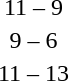<table style="text-align:center">
<tr>
<th width=200></th>
<th width=100></th>
<th width=200></th>
</tr>
<tr>
<td align=right><strong></strong></td>
<td>11 – 9</td>
<td align=left></td>
</tr>
<tr>
<td align=right><strong></strong></td>
<td>9 – 6</td>
<td align=left></td>
</tr>
<tr>
<td align=right></td>
<td>11 – 13</td>
<td align=left><strong></strong></td>
</tr>
</table>
